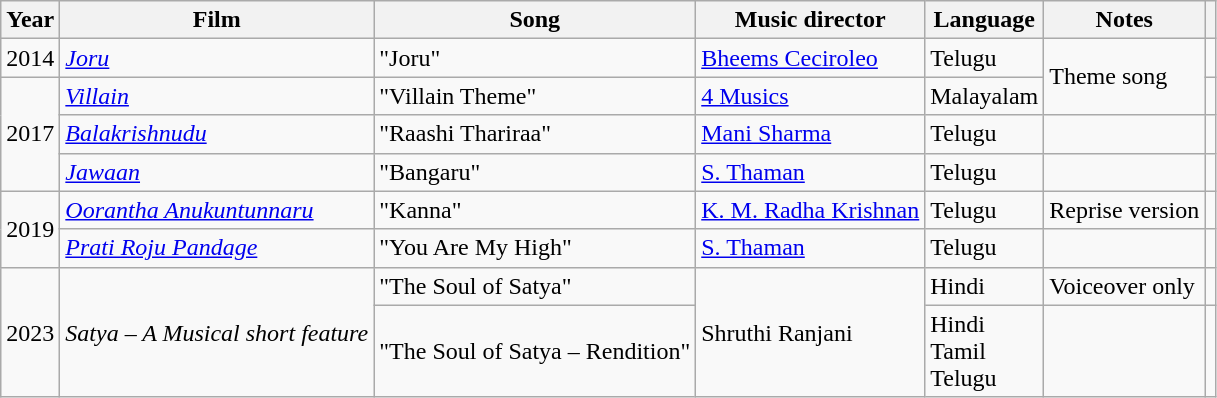<table class="wikitable sortable">
<tr>
<th scope="col">Year</th>
<th scope="col">Film</th>
<th scope="col">Song</th>
<th scope="col">Music director</th>
<th scope="col">Language</th>
<th scope="col" class="unsortable">Notes</th>
<th scope="col" class="unsortable"></th>
</tr>
<tr>
<td>2014</td>
<td><em><a href='#'>Joru</a></em></td>
<td>"Joru"</td>
<td><a href='#'>Bheems Ceciroleo</a></td>
<td>Telugu</td>
<td rowspan="2">Theme song</td>
<td></td>
</tr>
<tr>
<td rowspan="3">2017</td>
<td><em><a href='#'>Villain</a></em></td>
<td>"Villain Theme"</td>
<td><a href='#'>4 Musics</a></td>
<td>Malayalam</td>
<td></td>
</tr>
<tr>
<td><em><a href='#'>Balakrishnudu</a></em></td>
<td>"Raashi Thariraa"</td>
<td><a href='#'>Mani Sharma</a></td>
<td>Telugu</td>
<td></td>
<td></td>
</tr>
<tr>
<td><em><a href='#'>Jawaan</a></em></td>
<td>"Bangaru"</td>
<td><a href='#'>S. Thaman</a></td>
<td>Telugu</td>
<td></td>
<td></td>
</tr>
<tr>
<td rowspan="2">2019</td>
<td><em><a href='#'>Oorantha Anukuntunnaru</a></em></td>
<td>"Kanna"</td>
<td><a href='#'>K. M. Radha Krishnan</a></td>
<td>Telugu</td>
<td>Reprise version</td>
<td></td>
</tr>
<tr>
<td><em><a href='#'>Prati Roju Pandage</a></em></td>
<td>"You Are My High"</td>
<td><a href='#'>S. Thaman</a></td>
<td>Telugu</td>
<td></td>
<td></td>
</tr>
<tr>
<td rowspan="2">2023</td>
<td rowspan="2"><em>Satya – A Musical short feature</em></td>
<td>"The Soul of Satya"</td>
<td rowspan="2">Shruthi Ranjani</td>
<td>Hindi</td>
<td>Voiceover only</td>
<td></td>
</tr>
<tr>
<td>"The Soul of Satya – Rendition"</td>
<td>Hindi<br>Tamil<br>Telugu</td>
<td></td>
<td></td>
</tr>
</table>
